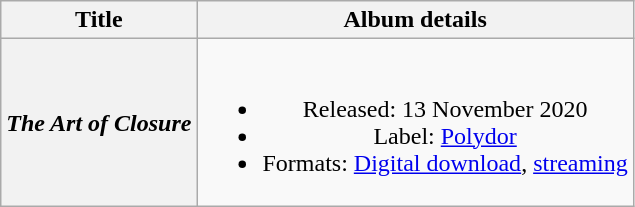<table class="wikitable plainrowheaders" style="text-align:center;">
<tr>
<th scope="col" rowspan="1">Title</th>
<th scope="col" rowspan="1">Album details</th>
</tr>
<tr>
<th scope="row"><em>The Art of Closure</em></th>
<td><br><ul><li>Released: 13 November 2020</li><li>Label: <a href='#'>Polydor</a></li><li>Formats: <a href='#'>Digital download</a>, <a href='#'>streaming</a></li></ul></td>
</tr>
</table>
